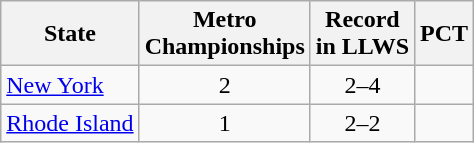<table class="wikitable">
<tr>
<th>State</th>
<th>Metro<br>Championships</th>
<th>Record<br>in LLWS</th>
<th>PCT</th>
</tr>
<tr>
<td> <a href='#'>New York</a></td>
<td align=center>2</td>
<td align=center>2–4</td>
<td></td>
</tr>
<tr>
<td> <a href='#'>Rhode Island</a></td>
<td align=center>1</td>
<td align=center>2–2</td>
<td></td>
</tr>
</table>
